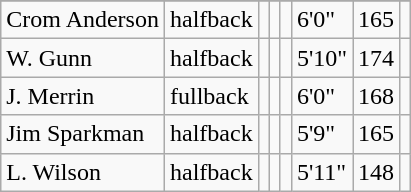<table class="wikitable">
<tr>
</tr>
<tr>
<td>Crom Anderson</td>
<td>halfback</td>
<td></td>
<td></td>
<td></td>
<td>6'0"</td>
<td>165</td>
<td></td>
</tr>
<tr>
<td>W. Gunn</td>
<td>halfback</td>
<td></td>
<td></td>
<td></td>
<td>5'10"</td>
<td>174</td>
<td></td>
</tr>
<tr>
<td>J. Merrin</td>
<td>fullback</td>
<td></td>
<td></td>
<td></td>
<td>6'0"</td>
<td>168</td>
</tr>
<tr>
<td>Jim Sparkman</td>
<td>halfback</td>
<td></td>
<td></td>
<td></td>
<td>5'9"</td>
<td>165</td>
<td></td>
</tr>
<tr>
<td>L. Wilson</td>
<td>halfback</td>
<td></td>
<td></td>
<td></td>
<td>5'11"</td>
<td>148</td>
</tr>
</table>
